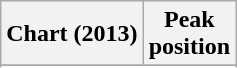<table class="wikitable sortable plainrowheaders" style="text-align:center">
<tr>
<th>Chart (2013)</th>
<th>Peak<br>position</th>
</tr>
<tr>
</tr>
<tr>
</tr>
<tr>
</tr>
</table>
